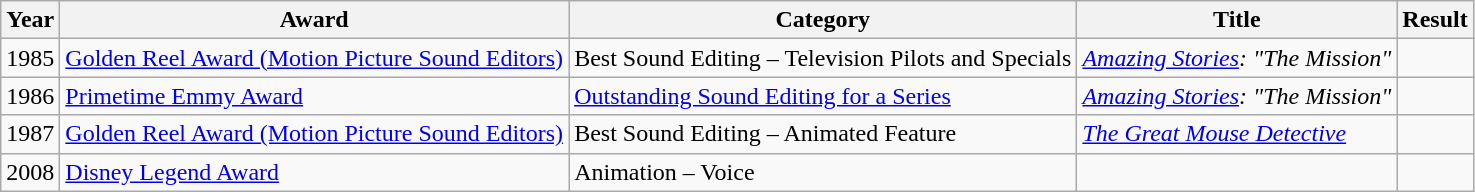<table class="wikitable sortable">
<tr>
<th>Year</th>
<th>Award</th>
<th>Category</th>
<th>Title</th>
<th>Result</th>
</tr>
<tr>
<td>1985</td>
<td><a href='#'>Golden Reel Award (Motion Picture Sound Editors)</a></td>
<td>Best Sound Editing – Television Pilots and Specials</td>
<td><em><a href='#'>Amazing Stories</a>: "The Mission"</em></td>
<td></td>
</tr>
<tr>
<td>1986</td>
<td><a href='#'>Primetime Emmy Award</a></td>
<td><a href='#'>Outstanding Sound Editing for a Series</a></td>
<td><em><a href='#'>Amazing Stories</a>: "The Mission"</em></td>
<td></td>
</tr>
<tr>
<td>1987</td>
<td><a href='#'>Golden Reel Award (Motion Picture Sound Editors)</a></td>
<td>Best Sound Editing – Animated Feature</td>
<td><em><a href='#'>The Great Mouse Detective</a></em></td>
<td></td>
</tr>
<tr>
<td>2008</td>
<td><a href='#'>Disney Legend Award</a></td>
<td>Animation – Voice</td>
<td></td>
<td></td>
</tr>
</table>
